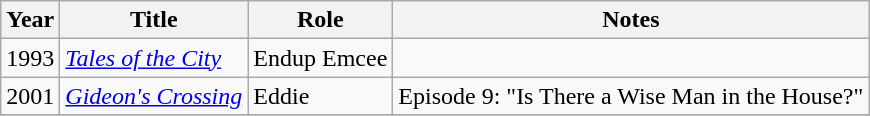<table class="wikitable sortable">
<tr>
<th>Year</th>
<th>Title</th>
<th>Role</th>
<th class="unsortable">Notes</th>
</tr>
<tr>
<td>1993</td>
<td><em><a href='#'>Tales of the City</a></em></td>
<td>Endup Emcee</td>
<td></td>
</tr>
<tr>
<td>2001</td>
<td><em><a href='#'>Gideon's Crossing</a></em></td>
<td>Eddie</td>
<td>Episode 9: "Is There a Wise Man in the House?"</td>
</tr>
<tr>
</tr>
</table>
